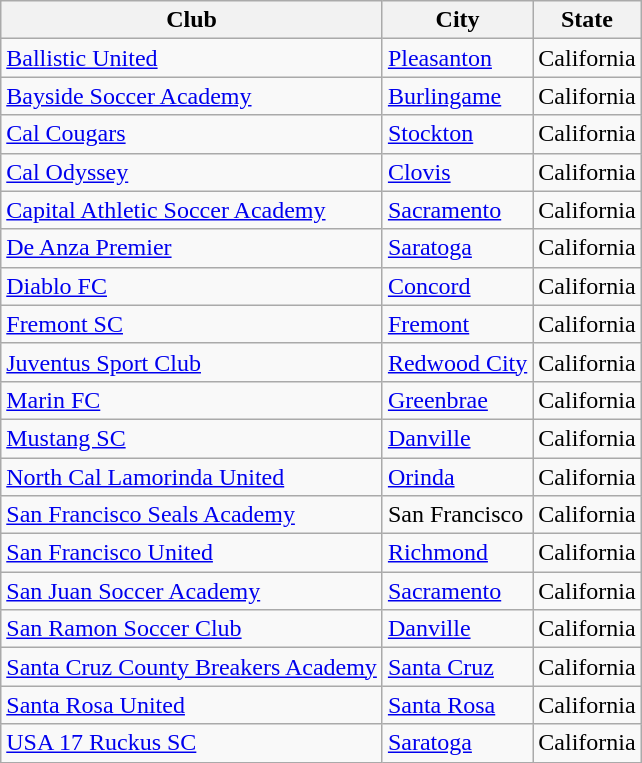<table class="wikitable">
<tr>
<th>Club</th>
<th>City</th>
<th>State</th>
</tr>
<tr>
<td><a href='#'>Ballistic United</a></td>
<td><a href='#'>Pleasanton</a></td>
<td>California</td>
</tr>
<tr>
<td><a href='#'>Bayside Soccer Academy</a></td>
<td><a href='#'>Burlingame</a></td>
<td>California</td>
</tr>
<tr>
<td><a href='#'>Cal Cougars</a></td>
<td><a href='#'>Stockton</a></td>
<td>California</td>
</tr>
<tr>
<td><a href='#'>Cal Odyssey</a></td>
<td><a href='#'>Clovis</a></td>
<td>California</td>
</tr>
<tr>
<td><a href='#'>Capital Athletic Soccer Academy</a></td>
<td><a href='#'>Sacramento</a></td>
<td>California</td>
</tr>
<tr>
<td><a href='#'>De Anza Premier</a></td>
<td><a href='#'>Saratoga</a></td>
<td>California</td>
</tr>
<tr>
<td><a href='#'>Diablo FC</a></td>
<td><a href='#'>Concord</a></td>
<td>California</td>
</tr>
<tr>
<td><a href='#'>Fremont SC</a></td>
<td><a href='#'>Fremont</a></td>
<td>California</td>
</tr>
<tr>
<td><a href='#'>Juventus Sport Club</a></td>
<td><a href='#'>Redwood City</a></td>
<td>California</td>
</tr>
<tr>
<td><a href='#'>Marin FC</a></td>
<td><a href='#'>Greenbrae</a></td>
<td>California</td>
</tr>
<tr>
<td><a href='#'>Mustang SC</a></td>
<td><a href='#'>Danville</a></td>
<td>California</td>
</tr>
<tr>
<td><a href='#'>North Cal Lamorinda United</a></td>
<td><a href='#'>Orinda</a></td>
<td>California</td>
</tr>
<tr>
<td><a href='#'>San Francisco Seals Academy</a></td>
<td>San Francisco</td>
<td>California</td>
</tr>
<tr>
<td><a href='#'>San Francisco United</a></td>
<td><a href='#'>Richmond</a></td>
<td>California</td>
</tr>
<tr>
<td><a href='#'>San Juan Soccer Academy</a></td>
<td><a href='#'>Sacramento</a></td>
<td>California</td>
</tr>
<tr>
<td><a href='#'>San Ramon Soccer Club</a></td>
<td><a href='#'>Danville</a></td>
<td>California</td>
</tr>
<tr>
<td><a href='#'>Santa Cruz County Breakers Academy</a></td>
<td><a href='#'>Santa Cruz</a></td>
<td>California</td>
</tr>
<tr>
<td><a href='#'>Santa Rosa United</a></td>
<td><a href='#'>Santa Rosa</a></td>
<td>California</td>
</tr>
<tr>
<td><a href='#'>USA 17 Ruckus SC</a></td>
<td><a href='#'>Saratoga</a></td>
<td>California</td>
</tr>
</table>
